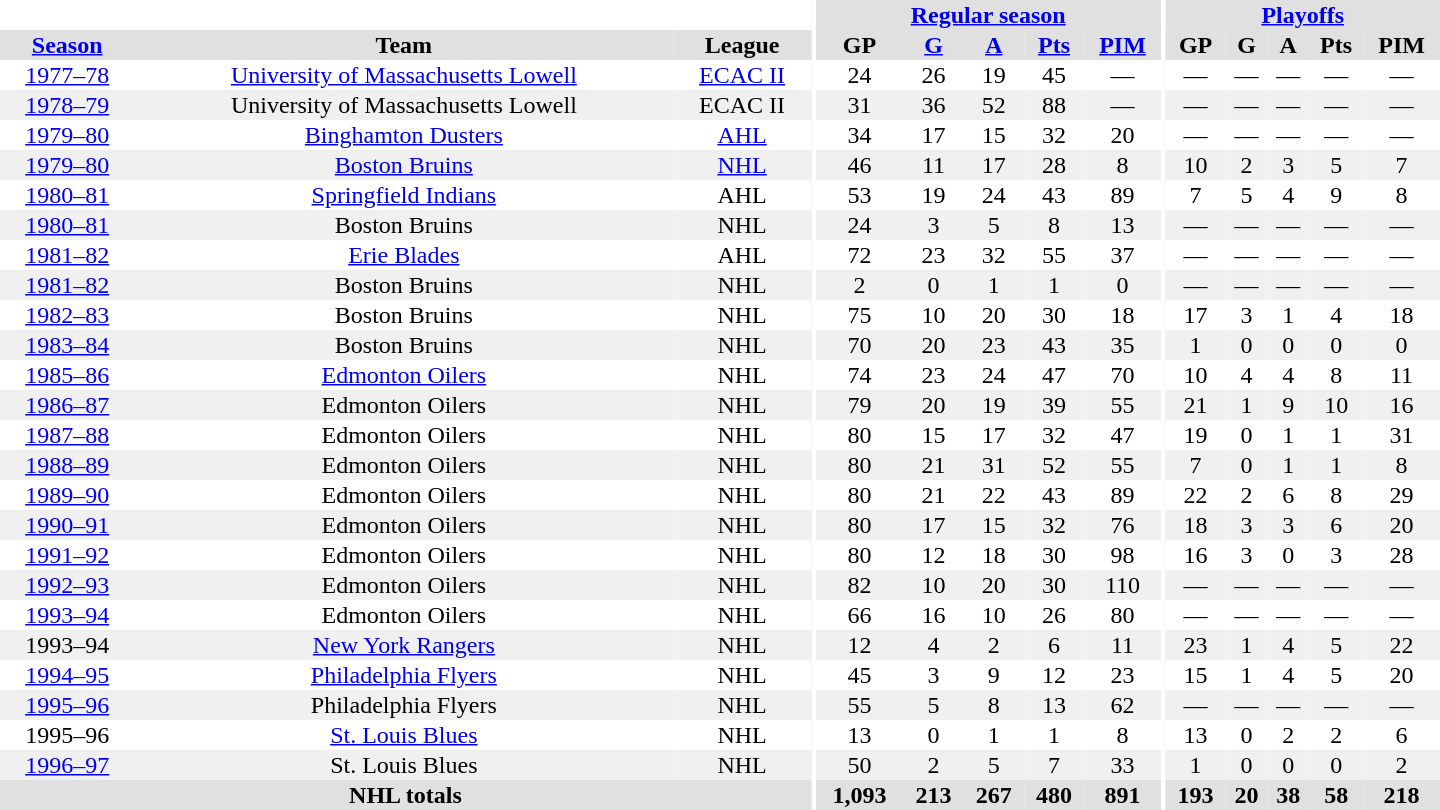<table border="0" cellpadding="1" cellspacing="0" style="text-align:center; width:60em">
<tr bgcolor="#e0e0e0">
<th colspan="3" bgcolor="#ffffff"></th>
<th rowspan="100" bgcolor="#ffffff"></th>
<th colspan="5"><a href='#'>Regular season</a></th>
<th rowspan="100" bgcolor="#ffffff"></th>
<th colspan="5"><a href='#'>Playoffs</a></th>
</tr>
<tr bgcolor="#e0e0e0">
<th><a href='#'>Season</a></th>
<th>Team</th>
<th>League</th>
<th>GP</th>
<th><a href='#'>G</a></th>
<th><a href='#'>A</a></th>
<th><a href='#'>Pts</a></th>
<th><a href='#'>PIM</a></th>
<th>GP</th>
<th>G</th>
<th>A</th>
<th>Pts</th>
<th>PIM</th>
</tr>
<tr>
<td><a href='#'>1977–78</a></td>
<td><a href='#'>University of Massachusetts Lowell</a></td>
<td><a href='#'>ECAC II</a></td>
<td>24</td>
<td>26</td>
<td>19</td>
<td>45</td>
<td>—</td>
<td>—</td>
<td>—</td>
<td>—</td>
<td>—</td>
<td>—</td>
</tr>
<tr bgcolor="#f0f0f0">
<td><a href='#'>1978–79</a></td>
<td>University of Massachusetts Lowell</td>
<td>ECAC II</td>
<td>31</td>
<td>36</td>
<td>52</td>
<td>88</td>
<td>—</td>
<td>—</td>
<td>—</td>
<td>—</td>
<td>—</td>
<td>—</td>
</tr>
<tr>
<td><a href='#'>1979–80</a></td>
<td><a href='#'>Binghamton Dusters</a></td>
<td><a href='#'>AHL</a></td>
<td>34</td>
<td>17</td>
<td>15</td>
<td>32</td>
<td>20</td>
<td>—</td>
<td>—</td>
<td>—</td>
<td>—</td>
<td>—</td>
</tr>
<tr bgcolor="#f0f0f0">
<td><a href='#'>1979–80</a></td>
<td><a href='#'>Boston Bruins</a></td>
<td><a href='#'>NHL</a></td>
<td>46</td>
<td>11</td>
<td>17</td>
<td>28</td>
<td>8</td>
<td>10</td>
<td>2</td>
<td>3</td>
<td>5</td>
<td>7</td>
</tr>
<tr>
<td><a href='#'>1980–81</a></td>
<td><a href='#'>Springfield Indians</a></td>
<td>AHL</td>
<td>53</td>
<td>19</td>
<td>24</td>
<td>43</td>
<td>89</td>
<td>7</td>
<td>5</td>
<td>4</td>
<td>9</td>
<td>8</td>
</tr>
<tr bgcolor="#f0f0f0">
<td><a href='#'>1980–81</a></td>
<td>Boston Bruins</td>
<td>NHL</td>
<td>24</td>
<td>3</td>
<td>5</td>
<td>8</td>
<td>13</td>
<td>—</td>
<td>—</td>
<td>—</td>
<td>—</td>
<td>—</td>
</tr>
<tr>
<td><a href='#'>1981–82</a></td>
<td><a href='#'>Erie Blades</a></td>
<td>AHL</td>
<td>72</td>
<td>23</td>
<td>32</td>
<td>55</td>
<td>37</td>
<td>—</td>
<td>—</td>
<td>—</td>
<td>—</td>
<td>—</td>
</tr>
<tr bgcolor="#f0f0f0">
<td><a href='#'>1981–82</a></td>
<td>Boston Bruins</td>
<td>NHL</td>
<td>2</td>
<td>0</td>
<td>1</td>
<td>1</td>
<td>0</td>
<td>—</td>
<td>—</td>
<td>—</td>
<td>—</td>
<td>—</td>
</tr>
<tr>
<td><a href='#'>1982–83</a></td>
<td>Boston Bruins</td>
<td>NHL</td>
<td>75</td>
<td>10</td>
<td>20</td>
<td>30</td>
<td>18</td>
<td>17</td>
<td>3</td>
<td>1</td>
<td>4</td>
<td>18</td>
</tr>
<tr bgcolor="#f0f0f0">
<td><a href='#'>1983–84</a></td>
<td>Boston Bruins</td>
<td>NHL</td>
<td>70</td>
<td>20</td>
<td>23</td>
<td>43</td>
<td>35</td>
<td>1</td>
<td>0</td>
<td>0</td>
<td>0</td>
<td>0</td>
</tr>
<tr>
<td><a href='#'>1985–86</a></td>
<td><a href='#'>Edmonton Oilers</a></td>
<td>NHL</td>
<td>74</td>
<td>23</td>
<td>24</td>
<td>47</td>
<td>70</td>
<td>10</td>
<td>4</td>
<td>4</td>
<td>8</td>
<td>11</td>
</tr>
<tr bgcolor="#f0f0f0">
<td><a href='#'>1986–87</a></td>
<td>Edmonton Oilers</td>
<td>NHL</td>
<td>79</td>
<td>20</td>
<td>19</td>
<td>39</td>
<td>55</td>
<td>21</td>
<td>1</td>
<td>9</td>
<td>10</td>
<td>16</td>
</tr>
<tr>
<td><a href='#'>1987–88</a></td>
<td>Edmonton Oilers</td>
<td>NHL</td>
<td>80</td>
<td>15</td>
<td>17</td>
<td>32</td>
<td>47</td>
<td>19</td>
<td>0</td>
<td>1</td>
<td>1</td>
<td>31</td>
</tr>
<tr bgcolor="#f0f0f0">
<td><a href='#'>1988–89</a></td>
<td>Edmonton Oilers</td>
<td>NHL</td>
<td>80</td>
<td>21</td>
<td>31</td>
<td>52</td>
<td>55</td>
<td>7</td>
<td>0</td>
<td>1</td>
<td>1</td>
<td>8</td>
</tr>
<tr>
<td><a href='#'>1989–90</a></td>
<td>Edmonton Oilers</td>
<td>NHL</td>
<td>80</td>
<td>21</td>
<td>22</td>
<td>43</td>
<td>89</td>
<td>22</td>
<td>2</td>
<td>6</td>
<td>8</td>
<td>29</td>
</tr>
<tr bgcolor="#f0f0f0">
<td><a href='#'>1990–91</a></td>
<td>Edmonton Oilers</td>
<td>NHL</td>
<td>80</td>
<td>17</td>
<td>15</td>
<td>32</td>
<td>76</td>
<td>18</td>
<td>3</td>
<td>3</td>
<td>6</td>
<td>20</td>
</tr>
<tr>
<td><a href='#'>1991–92</a></td>
<td>Edmonton Oilers</td>
<td>NHL</td>
<td>80</td>
<td>12</td>
<td>18</td>
<td>30</td>
<td>98</td>
<td>16</td>
<td>3</td>
<td>0</td>
<td>3</td>
<td>28</td>
</tr>
<tr bgcolor="#f0f0f0">
<td><a href='#'>1992–93</a></td>
<td>Edmonton Oilers</td>
<td>NHL</td>
<td>82</td>
<td>10</td>
<td>20</td>
<td>30</td>
<td>110</td>
<td>—</td>
<td>—</td>
<td>—</td>
<td>—</td>
<td>—</td>
</tr>
<tr>
<td><a href='#'>1993–94</a></td>
<td>Edmonton Oilers</td>
<td>NHL</td>
<td>66</td>
<td>16</td>
<td>10</td>
<td>26</td>
<td>80</td>
<td>—</td>
<td>—</td>
<td>—</td>
<td>—</td>
<td>—</td>
</tr>
<tr bgcolor="#f0f0f0">
<td>1993–94</td>
<td><a href='#'>New York Rangers</a></td>
<td>NHL</td>
<td>12</td>
<td>4</td>
<td>2</td>
<td>6</td>
<td>11</td>
<td>23</td>
<td>1</td>
<td>4</td>
<td>5</td>
<td>22</td>
</tr>
<tr>
<td><a href='#'>1994–95</a></td>
<td><a href='#'>Philadelphia Flyers</a></td>
<td>NHL</td>
<td>45</td>
<td>3</td>
<td>9</td>
<td>12</td>
<td>23</td>
<td>15</td>
<td>1</td>
<td>4</td>
<td>5</td>
<td>20</td>
</tr>
<tr bgcolor="#f0f0f0">
<td><a href='#'>1995–96</a></td>
<td>Philadelphia Flyers</td>
<td>NHL</td>
<td>55</td>
<td>5</td>
<td>8</td>
<td>13</td>
<td>62</td>
<td>—</td>
<td>—</td>
<td>—</td>
<td>—</td>
<td>—</td>
</tr>
<tr>
<td>1995–96</td>
<td><a href='#'>St. Louis Blues</a></td>
<td>NHL</td>
<td>13</td>
<td>0</td>
<td>1</td>
<td>1</td>
<td>8</td>
<td>13</td>
<td>0</td>
<td>2</td>
<td>2</td>
<td>6</td>
</tr>
<tr bgcolor="#f0f0f0">
<td><a href='#'>1996–97</a></td>
<td>St. Louis Blues</td>
<td>NHL</td>
<td>50</td>
<td>2</td>
<td>5</td>
<td>7</td>
<td>33</td>
<td>1</td>
<td>0</td>
<td>0</td>
<td>0</td>
<td>2</td>
</tr>
<tr bgcolor="#e0e0e0">
<th colspan="3">NHL totals</th>
<th>1,093</th>
<th>213</th>
<th>267</th>
<th>480</th>
<th>891</th>
<th>193</th>
<th>20</th>
<th>38</th>
<th>58</th>
<th>218</th>
</tr>
</table>
